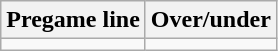<table class="wikitable">
<tr align="center">
<th style=>Pregame line</th>
<th style=>Over/under</th>
</tr>
<tr align="center">
<td></td>
<td></td>
</tr>
</table>
